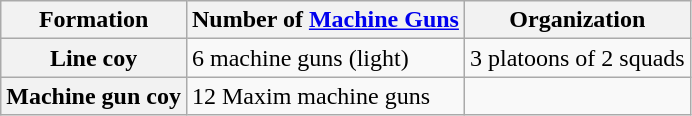<table class="wikitable" border="1">
<tr>
<th>Formation</th>
<th>Number of <a href='#'>Machine Guns</a></th>
<th>Organization</th>
</tr>
<tr>
<th>Line coy</th>
<td>6 machine guns (light)</td>
<td>3 platoons of 2 squads</td>
</tr>
<tr>
<th>Machine gun coy</th>
<td>12 Maxim machine guns</td>
</tr>
</table>
